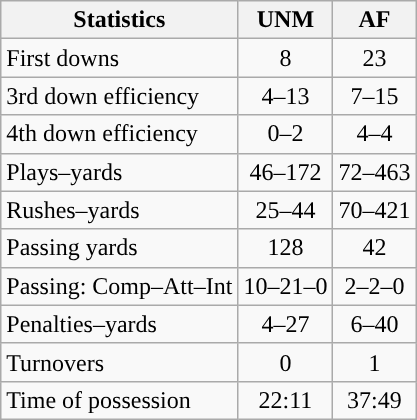<table class="wikitable">
<tr>
<th>Statistics</th>
<th>UNM</th>
<th>AF</th>
</tr>
<tr>
<td>First downs</td>
<td align=center>8</td>
<td align=center>23</td>
</tr>
<tr>
<td>3rd down efficiency</td>
<td align=center>4–13</td>
<td align=center>7–15</td>
</tr>
<tr>
<td>4th down efficiency</td>
<td align=center>0–2</td>
<td align=center>4–4</td>
</tr>
<tr>
<td>Plays–yards</td>
<td align=center>46–172</td>
<td align=center>72–463</td>
</tr>
<tr>
<td>Rushes–yards</td>
<td align=center>25–44</td>
<td align=center>70–421</td>
</tr>
<tr>
<td>Passing yards</td>
<td align=center>128</td>
<td align=center>42</td>
</tr>
<tr>
<td>Passing: Comp–Att–Int</td>
<td align=center>10–21–0</td>
<td align=center>2–2–0</td>
</tr>
<tr>
<td>Penalties–yards</td>
<td align=center>4–27</td>
<td align=center>6–40</td>
</tr>
<tr>
<td>Turnovers</td>
<td align=center>0</td>
<td align=center>1</td>
</tr>
<tr>
<td>Time of possession</td>
<td align=center>22:11</td>
<td align=center>37:49</td>
</tr>
</table>
